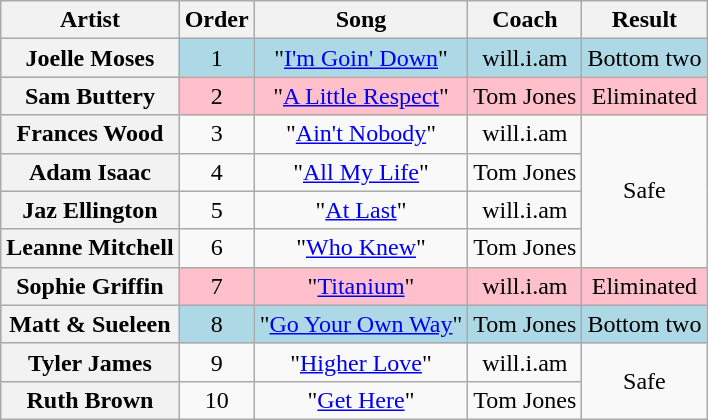<table class="wikitable plainrowheaders" style="text-align:center;">
<tr>
<th scope="col">Artist</th>
<th scope="col">Order</th>
<th scope="col">Song</th>
<th scope="col">Coach</th>
<th scope="col">Result</th>
</tr>
<tr style="background:lightblue;">
<th scope="row">Joelle Moses</th>
<td>1</td>
<td>"<a href='#'>I'm Goin' Down</a>"</td>
<td>will.i.am</td>
<td>Bottom two</td>
</tr>
<tr style="background:pink;">
<th scope="row">Sam Buttery</th>
<td>2</td>
<td>"<a href='#'>A Little Respect</a>"</td>
<td>Tom Jones</td>
<td>Eliminated</td>
</tr>
<tr>
<th scope="row">Frances Wood</th>
<td>3</td>
<td>"<a href='#'>Ain't Nobody</a>"</td>
<td>will.i.am</td>
<td rowspan="4">Safe</td>
</tr>
<tr>
<th scope="row">Adam Isaac</th>
<td>4</td>
<td>"<a href='#'>All My Life</a>"</td>
<td>Tom Jones</td>
</tr>
<tr>
<th scope="row">Jaz Ellington</th>
<td>5</td>
<td>"<a href='#'>At Last</a>"</td>
<td>will.i.am</td>
</tr>
<tr>
<th scope="row">Leanne Mitchell</th>
<td>6</td>
<td>"<a href='#'>Who Knew</a>"</td>
<td>Tom Jones</td>
</tr>
<tr style="background:pink;">
<th scope="row">Sophie Griffin</th>
<td>7</td>
<td>"<a href='#'>Titanium</a>"</td>
<td>will.i.am</td>
<td>Eliminated</td>
</tr>
<tr style="background:lightblue;">
<th scope="row">Matt & Sueleen</th>
<td>8</td>
<td>"<a href='#'>Go Your Own Way</a>"</td>
<td>Tom Jones</td>
<td>Bottom two</td>
</tr>
<tr>
<th scope="row">Tyler James</th>
<td>9</td>
<td>"<a href='#'>Higher Love</a>"</td>
<td>will.i.am</td>
<td rowspan="2">Safe</td>
</tr>
<tr>
<th scope="row">Ruth Brown</th>
<td>10</td>
<td>"<a href='#'>Get Here</a>"</td>
<td>Tom Jones</td>
</tr>
</table>
